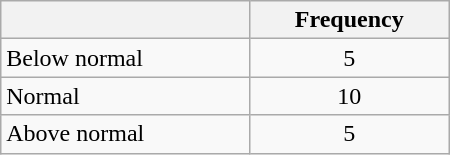<table class="wikitable" width="300">
<tr>
<th></th>
<th>Frequency</th>
</tr>
<tr>
<td>Below normal</td>
<td align="center">5</td>
</tr>
<tr>
<td>Normal</td>
<td align="center">10</td>
</tr>
<tr>
<td>Above normal</td>
<td align="center">5</td>
</tr>
</table>
